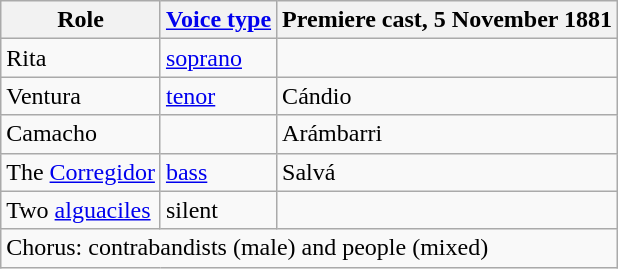<table class="wikitable">
<tr>
<th>Role</th>
<th><a href='#'>Voice type</a></th>
<th>Premiere cast, 5 November 1881</th>
</tr>
<tr>
<td>Rita</td>
<td><a href='#'>soprano</a></td>
<td></td>
</tr>
<tr>
<td>Ventura</td>
<td><a href='#'>tenor</a></td>
<td>Cándio</td>
</tr>
<tr>
<td>Camacho</td>
<td></td>
<td>Arámbarri</td>
</tr>
<tr>
<td>The <a href='#'>Corregidor</a></td>
<td><a href='#'>bass</a></td>
<td>Salvá</td>
</tr>
<tr>
<td>Two <a href='#'>alguaciles</a></td>
<td>silent</td>
<td></td>
</tr>
<tr>
<td colspan="3">Chorus: contrabandists (male) and people (mixed)</td>
</tr>
</table>
